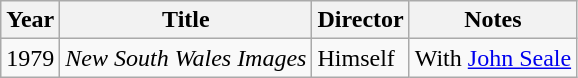<table class="wikitable">
<tr>
<th>Year</th>
<th>Title</th>
<th>Director</th>
<th>Notes</th>
</tr>
<tr>
<td>1979</td>
<td><em>New South Wales Images</em></td>
<td>Himself</td>
<td>With <a href='#'>John Seale</a></td>
</tr>
</table>
